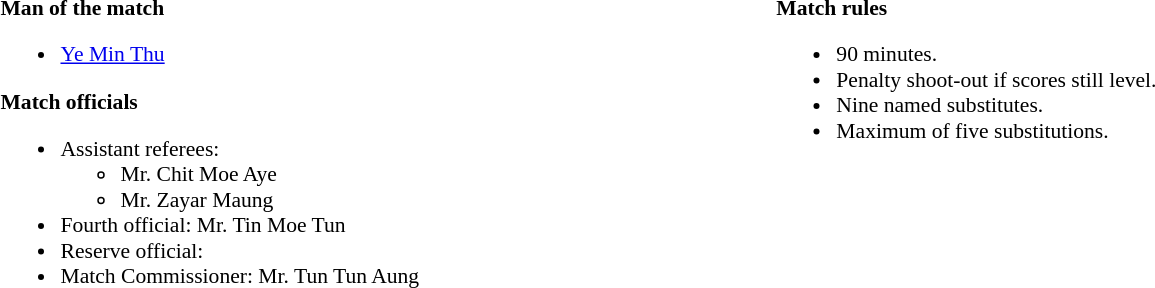<table width=82% style="font-size:90%">
<tr>
<td width=50% valign=top><br><strong>Man of the match</strong><ul><li>   <a href='#'>Ye Min Thu</a></li></ul><strong>Match officials</strong><ul><li>Assistant referees:<ul><li>  Mr. Chit Moe Aye</li><li>  Mr. Zayar Maung</li></ul></li><li>Fourth official:  Mr. Tin Moe Tun</li><li>Reserve official:  </li><li>Match Commissioner:    Mr. Tun Tun Aung</li></ul></td>
<td width=50% valign=top><br><strong>Match rules</strong><ul><li>90 minutes.</li><li>Penalty shoot-out if scores still level.</li><li>Nine named substitutes.</li><li>Maximum of five substitutions.</li></ul></td>
</tr>
</table>
